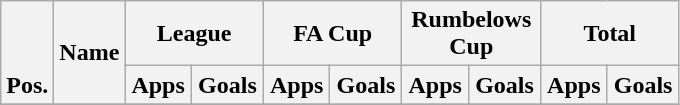<table class="wikitable" style="text-align:center">
<tr>
<th rowspan="2" valign="bottom">Pos.</th>
<th rowspan="2">Name</th>
<th colspan="2" width="85">League</th>
<th colspan="2" width="85">FA Cup</th>
<th colspan="2" width="85">Rumbelows Cup</th>
<th colspan="2" width="85">Total</th>
</tr>
<tr>
<th>Apps</th>
<th>Goals</th>
<th>Apps</th>
<th>Goals</th>
<th>Apps</th>
<th>Goals</th>
<th>Apps</th>
<th>Goals</th>
</tr>
<tr>
</tr>
</table>
